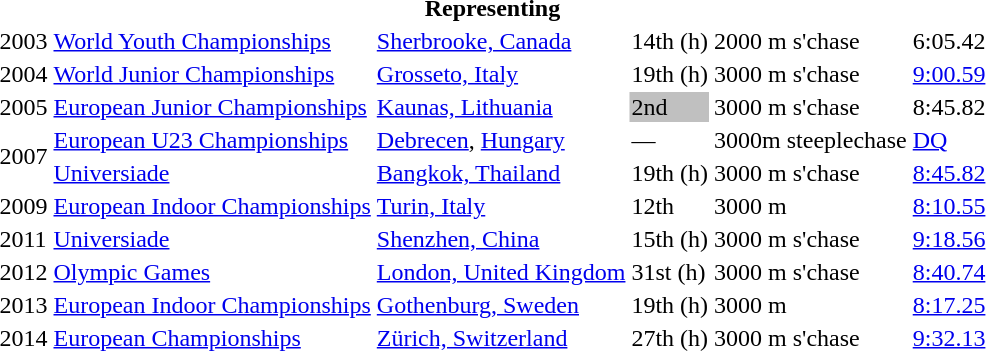<table>
<tr>
<th colspan="6">Representing </th>
</tr>
<tr>
<td>2003</td>
<td><a href='#'>World Youth Championships</a></td>
<td><a href='#'>Sherbrooke, Canada</a></td>
<td>14th (h)</td>
<td>2000 m s'chase</td>
<td>6:05.42</td>
</tr>
<tr>
<td>2004</td>
<td><a href='#'>World Junior Championships</a></td>
<td><a href='#'>Grosseto, Italy</a></td>
<td>19th (h)</td>
<td>3000 m s'chase</td>
<td><a href='#'>9:00.59</a></td>
</tr>
<tr>
<td>2005</td>
<td><a href='#'>European Junior Championships</a></td>
<td><a href='#'>Kaunas, Lithuania</a></td>
<td bgcolor=silver>2nd</td>
<td>3000 m s'chase</td>
<td>8:45.82</td>
</tr>
<tr>
<td rowspan=2>2007</td>
<td><a href='#'>European U23 Championships</a></td>
<td><a href='#'>Debrecen</a>, <a href='#'>Hungary</a></td>
<td>—</td>
<td>3000m steeplechase</td>
<td><a href='#'>DQ</a></td>
</tr>
<tr>
<td><a href='#'>Universiade</a></td>
<td><a href='#'>Bangkok, Thailand</a></td>
<td>19th (h)</td>
<td>3000 m s'chase</td>
<td><a href='#'>8:45.82</a></td>
</tr>
<tr>
<td>2009</td>
<td><a href='#'>European Indoor Championships</a></td>
<td><a href='#'>Turin, Italy</a></td>
<td>12th</td>
<td>3000 m</td>
<td><a href='#'>8:10.55</a></td>
</tr>
<tr>
<td>2011</td>
<td><a href='#'>Universiade</a></td>
<td><a href='#'>Shenzhen, China</a></td>
<td>15th (h)</td>
<td>3000 m s'chase</td>
<td><a href='#'>9:18.56</a></td>
</tr>
<tr>
<td>2012</td>
<td><a href='#'>Olympic Games</a></td>
<td><a href='#'>London, United Kingdom</a></td>
<td>31st (h)</td>
<td>3000 m s'chase</td>
<td><a href='#'>8:40.74</a></td>
</tr>
<tr>
<td>2013</td>
<td><a href='#'>European Indoor Championships</a></td>
<td><a href='#'>Gothenburg, Sweden</a></td>
<td>19th (h)</td>
<td>3000 m</td>
<td><a href='#'>8:17.25</a></td>
</tr>
<tr>
<td>2014</td>
<td><a href='#'>European Championships</a></td>
<td><a href='#'>Zürich, Switzerland</a></td>
<td>27th (h)</td>
<td>3000 m s'chase</td>
<td><a href='#'>9:32.13</a></td>
</tr>
</table>
